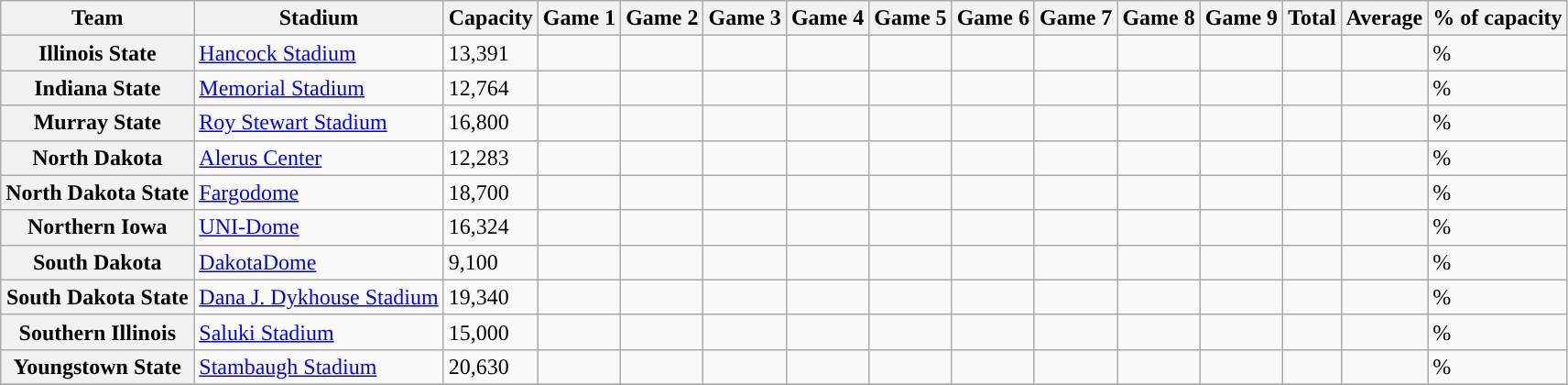<table class="wikitable sortable">
<tr>
<th>Team</th>
<th>Stadium</th>
<th>Capacity</th>
<th>Game 1</th>
<th>Game 2</th>
<th>Game 3</th>
<th>Game 4</th>
<th>Game 5</th>
<th>Game 6</th>
<th>Game 7</th>
<th>Game 8</th>
<th>Game 9</th>
<th>Total</th>
<th>Average</th>
<th>% of capacity</th>
</tr>
<tr>
<th>Illinois State</th>
<td><a href='#'>Hancock Stadium</a></td>
<td>13,391</td>
<td></td>
<td></td>
<td></td>
<td></td>
<td></td>
<td></td>
<td></td>
<td></td>
<td></td>
<td></td>
<td></td>
<td>%</td>
</tr>
<tr>
<th>Indiana State</th>
<td><a href='#'>Memorial Stadium</a></td>
<td>12,764</td>
<td></td>
<td></td>
<td></td>
<td></td>
<td></td>
<td></td>
<td></td>
<td></td>
<td></td>
<td></td>
<td></td>
<td>%</td>
</tr>
<tr>
<th>Murray State</th>
<td><a href='#'>Roy Stewart Stadium</a></td>
<td>16,800</td>
<td></td>
<td></td>
<td></td>
<td></td>
<td></td>
<td></td>
<td></td>
<td></td>
<td></td>
<td></td>
<td></td>
<td>%</td>
</tr>
<tr>
<th>North Dakota</th>
<td><a href='#'>Alerus Center</a></td>
<td>12,283</td>
<td></td>
<td></td>
<td></td>
<td></td>
<td></td>
<td></td>
<td></td>
<td></td>
<td></td>
<td></td>
<td></td>
<td>%</td>
</tr>
<tr>
<th>North Dakota State</th>
<td><a href='#'>Fargodome</a></td>
<td>18,700</td>
<td></td>
<td></td>
<td></td>
<td></td>
<td></td>
<td></td>
<td></td>
<td></td>
<td></td>
<td></td>
<td></td>
<td>%</td>
</tr>
<tr>
<th>Northern Iowa</th>
<td><a href='#'>UNI-Dome</a></td>
<td>16,324</td>
<td></td>
<td></td>
<td></td>
<td></td>
<td></td>
<td></td>
<td></td>
<td></td>
<td></td>
<td></td>
<td></td>
<td>%</td>
</tr>
<tr>
<th>South Dakota</th>
<td><a href='#'>DakotaDome</a></td>
<td>9,100</td>
<td></td>
<td></td>
<td></td>
<td></td>
<td></td>
<td></td>
<td></td>
<td></td>
<td></td>
<td></td>
<td></td>
<td>%</td>
</tr>
<tr>
<th>South Dakota State</th>
<td><a href='#'>Dana J. Dykhouse Stadium</a></td>
<td>19,340</td>
<td></td>
<td></td>
<td></td>
<td></td>
<td></td>
<td></td>
<td></td>
<td></td>
<td></td>
<td></td>
<td></td>
<td>%</td>
</tr>
<tr>
<th>Southern Illinois</th>
<td><a href='#'>Saluki Stadium</a></td>
<td>15,000</td>
<td></td>
<td></td>
<td></td>
<td></td>
<td></td>
<td></td>
<td></td>
<td></td>
<td></td>
<td></td>
<td></td>
<td>%</td>
</tr>
<tr>
<th>Youngstown State</th>
<td><a href='#'>Stambaugh Stadium</a></td>
<td>20,630</td>
<td></td>
<td></td>
<td></td>
<td></td>
<td></td>
<td></td>
<td></td>
<td></td>
<td></td>
<td></td>
<td></td>
<td>%</td>
</tr>
<tr>
</tr>
</table>
